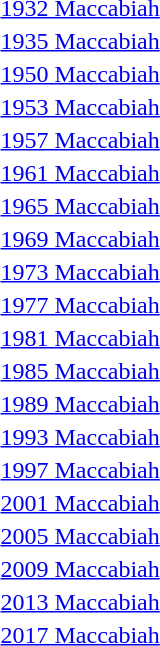<table>
<tr valign="top">
<td><a href='#'>1932 Maccabiah</a></td>
<td></td>
<td></td>
<td></td>
</tr>
<tr>
<td><a href='#'>1935 Maccabiah</a></td>
<td></td>
<td></td>
<td></td>
</tr>
<tr>
<td><a href='#'>1950 Maccabiah</a></td>
<td></td>
<td></td>
<td></td>
</tr>
<tr>
<td><a href='#'>1953 Maccabiah</a></td>
<td></td>
<td></td>
<td></td>
</tr>
<tr>
<td><a href='#'>1957 Maccabiah</a></td>
<td></td>
<td></td>
<td></td>
</tr>
<tr>
<td><a href='#'>1961 Maccabiah</a></td>
<td></td>
<td></td>
<td></td>
</tr>
<tr>
<td><a href='#'>1965 Maccabiah</a></td>
<td></td>
<td></td>
<td></td>
</tr>
<tr>
<td><a href='#'>1969 Maccabiah</a></td>
<td></td>
<td></td>
<td></td>
</tr>
<tr>
<td><a href='#'>1973 Maccabiah</a></td>
<td></td>
<td></td>
<td></td>
</tr>
<tr>
<td><a href='#'>1977 Maccabiah</a></td>
<td></td>
<td></td>
<td></td>
</tr>
<tr>
<td><a href='#'>1981 Maccabiah</a></td>
<td></td>
<td></td>
<td></td>
</tr>
<tr>
<td><a href='#'>1985 Maccabiah</a></td>
<td></td>
<td></td>
<td></td>
</tr>
<tr>
<td><a href='#'>1989 Maccabiah</a></td>
<td></td>
<td></td>
<td></td>
</tr>
<tr>
<td><a href='#'>1993 Maccabiah</a></td>
<td></td>
<td></td>
<td></td>
</tr>
<tr>
<td><a href='#'>1997 Maccabiah</a></td>
<td></td>
<td></td>
<td></td>
</tr>
<tr>
<td><a href='#'>2001 Maccabiah</a></td>
<td></td>
<td></td>
<td></td>
</tr>
<tr>
<td><a href='#'>2005 Maccabiah</a></td>
<td></td>
<td></td>
<td></td>
</tr>
<tr>
<td><a href='#'>2009 Maccabiah</a></td>
<td></td>
<td></td>
<td></td>
</tr>
<tr>
<td><a href='#'>2013 Maccabiah</a></td>
<td></td>
<td></td>
<td></td>
</tr>
<tr>
<td><a href='#'>2017 Maccabiah</a></td>
<td></td>
<td></td>
<td></td>
</tr>
</table>
